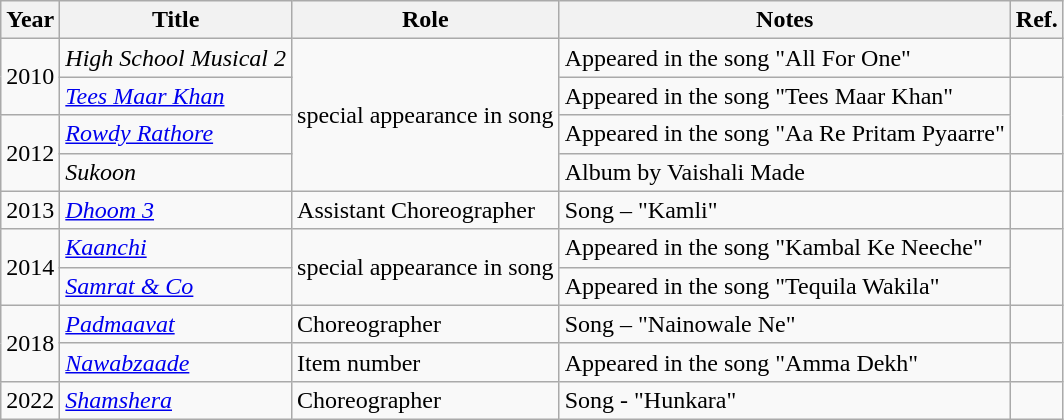<table class="wikitable sortable">
<tr>
<th>Year</th>
<th>Title</th>
<th>Role</th>
<th class="unsortable">Notes</th>
<th>Ref.</th>
</tr>
<tr>
<td rowspan="2">2010</td>
<td><em>High School Musical 2</em></td>
<td rowspan=4>special appearance in song</td>
<td>Appeared in the song "All For One"</td>
<td></td>
</tr>
<tr>
<td><em><a href='#'>Tees Maar Khan</a></em></td>
<td>Appeared in the song "Tees Maar Khan"</td>
<td rowspan="2"></td>
</tr>
<tr>
<td rowspan="2">2012</td>
<td><em><a href='#'>Rowdy Rathore</a></em></td>
<td>Appeared in the song "Aa Re Pritam Pyaarre"</td>
</tr>
<tr>
<td><em>Sukoon</em></td>
<td>Album by Vaishali Made</td>
<td></td>
</tr>
<tr>
<td>2013</td>
<td><em><a href='#'>Dhoom 3</a></em></td>
<td>Assistant Choreographer</td>
<td>Song – "Kamli"</td>
<td></td>
</tr>
<tr>
<td rowspan="2">2014</td>
<td><em><a href='#'>Kaanchi</a></em></td>
<td rowspan=2>special appearance in song</td>
<td>Appeared in the song "Kambal Ke Neeche"</td>
<td rowspan="2"></td>
</tr>
<tr>
<td><em><a href='#'>Samrat & Co</a></em></td>
<td>Appeared in the song "Tequila Wakila"</td>
</tr>
<tr>
<td rowspan="2">2018</td>
<td><em><a href='#'>Padmaavat</a></em></td>
<td>Choreographer</td>
<td>Song – "Nainowale Ne"</td>
<td></td>
</tr>
<tr>
<td><em><a href='#'>Nawabzaade</a></em></td>
<td>Item number</td>
<td>Appeared in the song "Amma Dekh"</td>
<td></td>
</tr>
<tr>
<td>2022</td>
<td><em><a href='#'>Shamshera</a></em></td>
<td>Choreographer</td>
<td>Song - "Hunkara"</td>
<td></td>
</tr>
</table>
